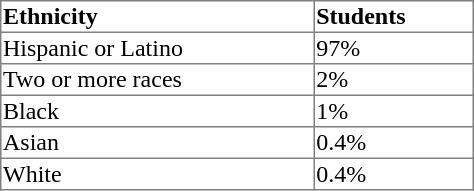<table border = "1" style = "text-align: left; border-collapse: collapse; width:25%">
<tr>
<th>Ethnicity</th>
<th>Students</th>
</tr>
<tr>
<td>Hispanic or Latino</td>
<td>97%</td>
</tr>
<tr>
<td>Two or more races</td>
<td>2%</td>
</tr>
<tr>
<td>Black</td>
<td>1%</td>
</tr>
<tr>
<td>Asian</td>
<td>0.4%</td>
</tr>
<tr>
<td>White</td>
<td>0.4%</td>
</tr>
</table>
